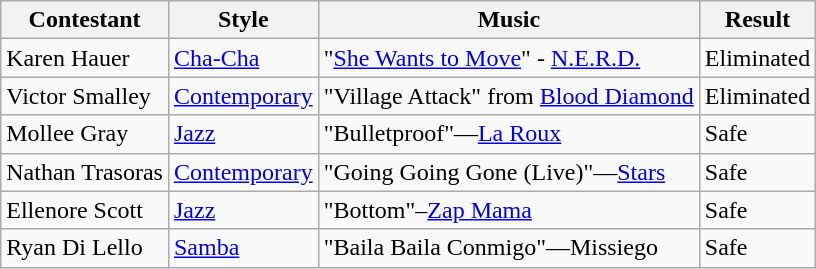<table class="wikitable">
<tr>
<th>Contestant</th>
<th>Style</th>
<th>Music</th>
<th>Result</th>
</tr>
<tr>
<td>Karen Hauer</td>
<td><a href='#'>Cha-Cha</a></td>
<td>"<a href='#'>She Wants to Move</a>" - <a href='#'>N.E.R.D.</a></td>
<td>Eliminated</td>
</tr>
<tr>
<td>Victor Smalley</td>
<td><a href='#'>Contemporary</a></td>
<td>"Village Attack" from <a href='#'>Blood Diamond</a></td>
<td>Eliminated</td>
</tr>
<tr>
<td>Mollee Gray</td>
<td><a href='#'>Jazz</a></td>
<td>"Bulletproof"—<a href='#'>La Roux</a></td>
<td>Safe</td>
</tr>
<tr>
<td>Nathan Trasoras</td>
<td><a href='#'>Contemporary</a></td>
<td>"Going Going Gone (Live)"—<a href='#'>Stars</a></td>
<td>Safe</td>
</tr>
<tr>
<td>Ellenore Scott</td>
<td><a href='#'>Jazz</a></td>
<td>"Bottom"–<a href='#'>Zap Mama</a></td>
<td>Safe</td>
</tr>
<tr>
<td>Ryan Di Lello</td>
<td><a href='#'>Samba</a></td>
<td>"Baila Baila Conmigo"—Missiego</td>
<td>Safe</td>
</tr>
</table>
